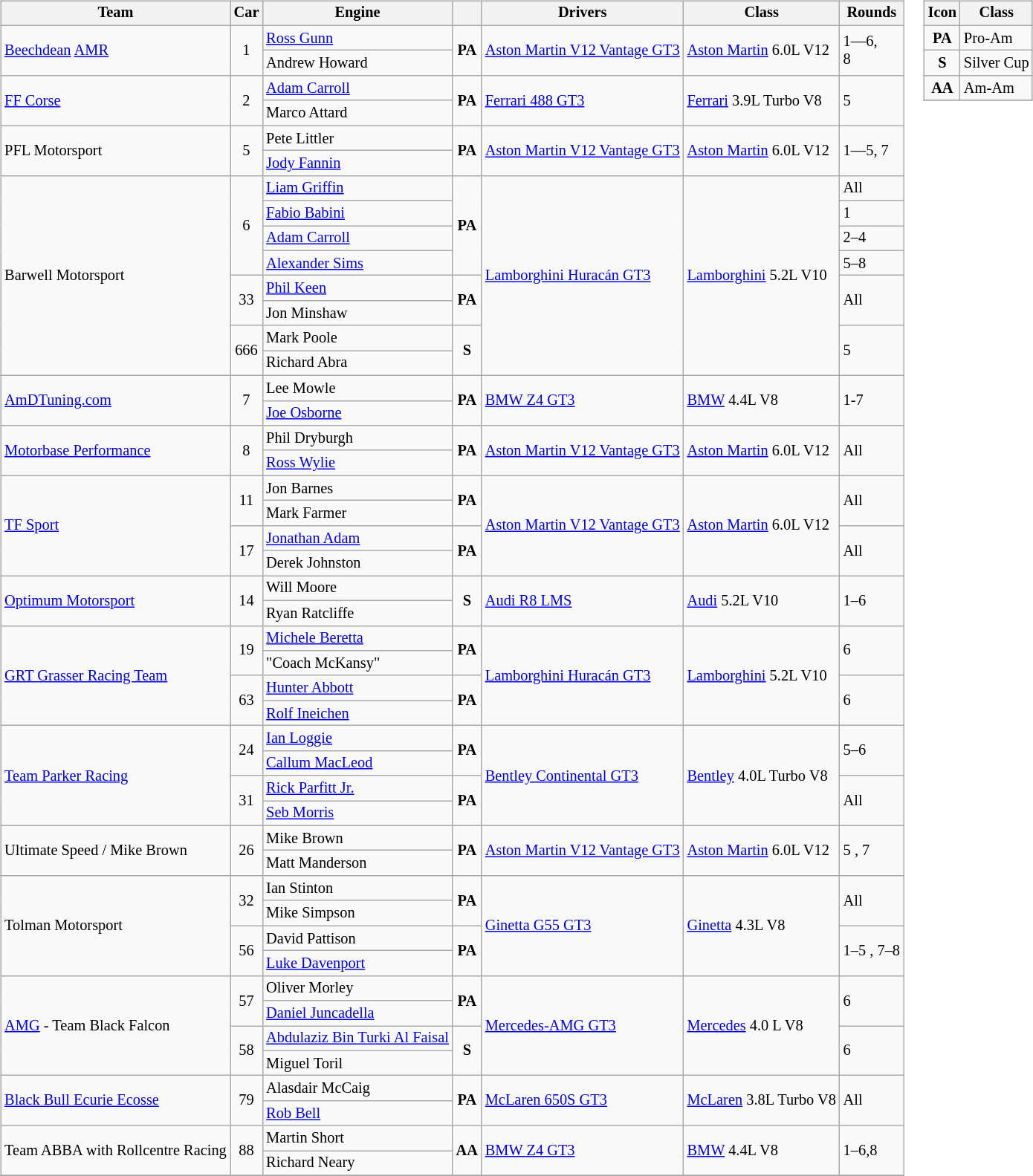<table>
<tr>
<td><br><table class="wikitable" style="font-size: 85%;">
<tr>
<th>Team</th>
<th>Car</th>
<th>Engine</th>
<th></th>
<th>Drivers</th>
<th>Class</th>
<th>Rounds</th>
</tr>
<tr>
<td rowspan=2> <a href='#'>Beechdean</a> <a href='#'>AMR</a></td>
<td rowspan=2 align="center">1</td>
<td> <a href='#'>Ross Gunn</a></td>
<td rowspan=2 align="center"><strong><span>PA</span></strong></td>
<td rowspan=2><a href='#'>Aston Martin V12 Vantage GT3</a></td>
<td rowspan=2><a href='#'>Aston Martin</a> 6.0L V12</td>
<td rowspan=2>1—6,<br>8</td>
</tr>
<tr>
<td> Andrew Howard</td>
</tr>
<tr>
<td rowspan=2> <a href='#'>FF Corse</a></td>
<td rowspan=2 align="center">2</td>
<td> <a href='#'>Adam Carroll</a></td>
<td rowspan=2 align="center"><strong><span>PA</span></strong></td>
<td rowspan=2><a href='#'>Ferrari 488 GT3</a></td>
<td rowspan=2><a href='#'>Ferrari</a> 3.9L Turbo V8</td>
<td rowspan=2>5</td>
</tr>
<tr>
<td> Marco Attard</td>
</tr>
<tr>
<td rowspan=2> PFL Motorsport</td>
<td rowspan=2 align="center">5</td>
<td> Pete Littler</td>
<td rowspan=2 align="center"><strong><span>PA</span></strong></td>
<td rowspan=2><a href='#'>Aston Martin V12 Vantage GT3</a></td>
<td rowspan=2><a href='#'>Aston Martin</a> 6.0L V12</td>
<td rowspan=2>1—5, 7</td>
</tr>
<tr>
<td> <a href='#'>Jody Fannin</a></td>
</tr>
<tr>
<td rowspan=8> Barwell Motorsport</td>
<td rowspan=4 align="center">6</td>
<td> <a href='#'>Liam Griffin</a></td>
<td rowspan=4 align="center"><strong><span>PA</span></strong></td>
<td rowspan=8><a href='#'>Lamborghini Huracán GT3</a></td>
<td rowspan=8><a href='#'>Lamborghini</a> 5.2L V10</td>
<td>All</td>
</tr>
<tr>
<td> <a href='#'>Fabio Babini</a></td>
<td>1</td>
</tr>
<tr>
<td> <a href='#'>Adam Carroll</a></td>
<td>2–4</td>
</tr>
<tr>
<td> <a href='#'>Alexander Sims</a></td>
<td>5–8</td>
</tr>
<tr>
<td rowspan=2 align="center">33</td>
<td> <a href='#'>Phil Keen</a></td>
<td rowspan=2 align="center"><strong><span>PA</span></strong></td>
<td rowspan=2>All</td>
</tr>
<tr>
<td> Jon Minshaw</td>
</tr>
<tr>
<td rowspan=2 align="center">666</td>
<td> Mark Poole</td>
<td rowspan=2 align="center"><strong><span>S</span></strong></td>
<td rowspan=2>5</td>
</tr>
<tr>
<td> Richard Abra</td>
</tr>
<tr>
<td rowspan=2> <a href='#'>AmDTuning.com</a></td>
<td rowspan=2 align="center">7</td>
<td> Lee Mowle</td>
<td rowspan=2 align="center"><strong><span>PA</span></strong></td>
<td rowspan=2><a href='#'>BMW Z4 GT3</a></td>
<td rowspan=2><a href='#'>BMW</a> 4.4L V8</td>
<td rowspan=2>1-7</td>
</tr>
<tr>
<td> <a href='#'>Joe Osborne</a></td>
</tr>
<tr>
<td rowspan=2> <a href='#'>Motorbase Performance</a></td>
<td rowspan=2 align="center">8</td>
<td> Phil Dryburgh</td>
<td rowspan=2 align="center"><strong><span>PA</span></strong></td>
<td rowspan=2><a href='#'>Aston Martin V12 Vantage GT3</a></td>
<td rowspan=2><a href='#'>Aston Martin</a> 6.0L V12</td>
<td rowspan=2>All</td>
</tr>
<tr>
<td> <a href='#'>Ross Wylie</a></td>
</tr>
<tr>
<td rowspan=4> <a href='#'>TF Sport</a></td>
<td rowspan=2 align="center">11</td>
<td> Jon Barnes</td>
<td rowspan=2 align="center"><strong><span>PA</span></strong></td>
<td rowspan=4><a href='#'>Aston Martin V12 Vantage GT3</a></td>
<td rowspan=4><a href='#'>Aston Martin</a> 6.0L V12</td>
<td rowspan=2>All</td>
</tr>
<tr>
<td> Mark Farmer</td>
</tr>
<tr>
<td rowspan=2 align="center">17</td>
<td> <a href='#'>Jonathan Adam</a></td>
<td rowspan=2 align="center"><strong><span>PA</span></strong></td>
<td rowspan=2>All</td>
</tr>
<tr>
<td> Derek Johnston</td>
</tr>
<tr>
<td rowspan=2> <a href='#'>Optimum Motorsport</a></td>
<td rowspan=2 align="center">14</td>
<td> Will Moore</td>
<td rowspan=2 align="center"><strong><span>S</span></strong></td>
<td rowspan=2><a href='#'>Audi R8 LMS</a></td>
<td rowspan=2><a href='#'>Audi</a> 5.2L V10</td>
<td rowspan=2>1–6</td>
</tr>
<tr>
<td> Ryan Ratcliffe</td>
</tr>
<tr>
<td rowspan=4> <a href='#'>GRT Grasser Racing Team</a></td>
<td rowspan=2 align="center">19</td>
<td> <a href='#'>Michele Beretta</a></td>
<td rowspan=2 align="center"><strong><span>PA</span></strong></td>
<td rowspan=4><a href='#'>Lamborghini Huracán GT3</a></td>
<td rowspan=4><a href='#'>Lamborghini</a> 5.2L V10</td>
<td rowspan=2>6</td>
</tr>
<tr>
<td> "Coach McKansy"</td>
</tr>
<tr>
<td rowspan=2 align="center">63</td>
<td> <a href='#'>Hunter Abbott</a></td>
<td rowspan=2 align="center"><strong><span>PA</span></strong></td>
<td rowspan=2>6</td>
</tr>
<tr>
<td> <a href='#'>Rolf Ineichen</a></td>
</tr>
<tr>
<td rowspan=4> <a href='#'>Team Parker Racing</a></td>
<td rowspan=2 align="center">24</td>
<td> <a href='#'>Ian Loggie</a></td>
<td rowspan=2 align="center"><strong><span>PA</span></strong></td>
<td rowspan=4><a href='#'>Bentley Continental GT3</a></td>
<td rowspan=4><a href='#'>Bentley</a> 4.0L Turbo V8</td>
<td rowspan=2>5–6</td>
</tr>
<tr>
<td> <a href='#'>Callum MacLeod</a></td>
</tr>
<tr>
<td rowspan=2 align="center">31</td>
<td> <a href='#'>Rick Parfitt Jr.</a></td>
<td rowspan=2 align="center"><strong><span>PA</span></strong></td>
<td rowspan=2>All</td>
</tr>
<tr>
<td> <a href='#'>Seb Morris</a></td>
</tr>
<tr>
<td rowspan=2> Ultimate Speed / Mike Brown</td>
<td rowspan=2 align="center">26</td>
<td> Mike Brown</td>
<td rowspan=2 align="center"><strong><span>PA</span></strong></td>
<td rowspan=2><a href='#'>Aston Martin V12 Vantage GT3</a></td>
<td rowspan=2><a href='#'>Aston Martin</a> 6.0L V12</td>
<td rowspan=2>5 , 7</td>
</tr>
<tr>
<td> Matt Manderson</td>
</tr>
<tr>
<td rowspan=4> Tolman Motorsport</td>
<td rowspan=2 align="center">32</td>
<td> Ian Stinton</td>
<td rowspan=2 align="center"><strong><span>PA</span></strong></td>
<td rowspan=4><a href='#'>Ginetta G55 GT3</a></td>
<td rowspan=4><a href='#'>Ginetta</a> 4.3L V8</td>
<td rowspan=2>All</td>
</tr>
<tr>
<td> Mike Simpson</td>
</tr>
<tr>
<td rowspan=2 align="center">56</td>
<td> David Pattison</td>
<td rowspan=2 align="center"><strong><span>PA</span></strong></td>
<td rowspan=2>1–5 , 7–8</td>
</tr>
<tr>
<td> <a href='#'>Luke Davenport</a></td>
</tr>
<tr>
<td rowspan=4> <a href='#'>AMG</a> - Team Black Falcon</td>
<td rowspan=2 align="center">57</td>
<td> Oliver Morley</td>
<td rowspan=2 align="center"><strong><span>PA</span></strong></td>
<td rowspan=4><a href='#'>Mercedes-AMG GT3</a></td>
<td rowspan=4><a href='#'>Mercedes</a> 4.0 L V8</td>
<td rowspan=2>6</td>
</tr>
<tr>
<td> <a href='#'>Daniel Juncadella</a></td>
</tr>
<tr>
<td rowspan=2 align="center">58</td>
<td> <a href='#'>Abdulaziz Bin Turki Al Faisal</a></td>
<td rowspan=2 align="center"><strong><span>S</span></strong></td>
<td rowspan=2>6</td>
</tr>
<tr>
<td> Miguel Toril</td>
</tr>
<tr>
<td rowspan=2> <a href='#'>Black Bull Ecurie Ecosse</a></td>
<td rowspan=2 align="center">79</td>
<td> Alasdair McCaig</td>
<td rowspan=2 align="center"><strong><span>PA</span></strong></td>
<td rowspan=2><a href='#'>McLaren 650S GT3</a></td>
<td rowspan=2><a href='#'>McLaren</a> 3.8L Turbo V8</td>
<td rowspan=2>All</td>
</tr>
<tr>
<td> <a href='#'>Rob Bell</a></td>
</tr>
<tr>
<td rowspan=2> Team ABBA with Rollcentre Racing</td>
<td rowspan=2 align="center">88</td>
<td> Martin Short</td>
<td rowspan=2 align="center"><strong><span>AA</span></strong></td>
<td rowspan=2><a href='#'>BMW Z4 GT3</a></td>
<td rowspan=2><a href='#'>BMW</a> 4.4L V8</td>
<td rowspan=2>1–6,8</td>
</tr>
<tr>
<td> Richard Neary</td>
</tr>
<tr>
</tr>
</table>
</td>
<td valign="top"><br><table class="wikitable" style="font-size: 85%;">
<tr>
<th>Icon</th>
<th>Class</th>
</tr>
<tr>
<td align=center><strong><span>PA</span></strong></td>
<td>Pro-Am</td>
</tr>
<tr>
<td align=center><strong><span>S</span></strong></td>
<td>Silver Cup</td>
</tr>
<tr>
<td align=center><strong><span>AA</span></strong></td>
<td>Am-Am</td>
</tr>
<tr>
</tr>
</table>
</td>
</tr>
</table>
